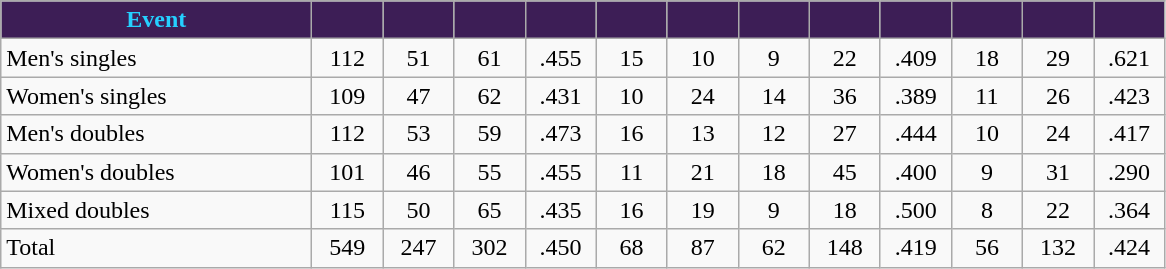<table class="wikitable" style="text-align:center">
<tr>
<th style="background:#3d1e56; color:#25d0ff" width="200px">Event</th>
<th style="background:#3d1e56; color:#25d0ff" width="40px"></th>
<th style="background:#3d1e56; color:#25d0ff" width="40px"></th>
<th style="background:#3d1e56; color:#25d0ff" width="40px"></th>
<th style="background:#3d1e56; color:#25d0ff" width="40px"></th>
<th style="background:#3d1e56; color:#25d0ff" width="40px"></th>
<th style="background:#3d1e56; color:#25d0ff" width="40px"></th>
<th style="background:#3d1e56; color:#25d0ff" width="40px"></th>
<th style="background:#3d1e56; color:#25d0ff" width="40px"></th>
<th style="background:#3d1e56; color:#25d0ff" width="40px"></th>
<th style="background:#3d1e56; color:#25d0ff" width="40px"></th>
<th style="background:#3d1e56; color:#25d0ff" width="40px"></th>
<th style="background:#3d1e56; color:#25d0ff" width="40px"></th>
</tr>
<tr>
<td style="text-align:left">Men's singles</td>
<td>112</td>
<td>51</td>
<td>61</td>
<td>.455</td>
<td>15</td>
<td>10</td>
<td>9</td>
<td>22</td>
<td>.409</td>
<td>18</td>
<td>29</td>
<td>.621</td>
</tr>
<tr>
<td style="text-align:left">Women's singles</td>
<td>109</td>
<td>47</td>
<td>62</td>
<td>.431</td>
<td>10</td>
<td>24</td>
<td>14</td>
<td>36</td>
<td>.389</td>
<td>11</td>
<td>26</td>
<td>.423</td>
</tr>
<tr>
<td style="text-align:left">Men's doubles</td>
<td>112</td>
<td>53</td>
<td>59</td>
<td>.473</td>
<td>16</td>
<td>13</td>
<td>12</td>
<td>27</td>
<td>.444</td>
<td>10</td>
<td>24</td>
<td>.417</td>
</tr>
<tr>
<td style="text-align:left">Women's doubles</td>
<td>101</td>
<td>46</td>
<td>55</td>
<td>.455</td>
<td>11</td>
<td>21</td>
<td>18</td>
<td>45</td>
<td>.400</td>
<td>9</td>
<td>31</td>
<td>.290</td>
</tr>
<tr>
<td style="text-align:left">Mixed doubles</td>
<td>115</td>
<td>50</td>
<td>65</td>
<td>.435</td>
<td>16</td>
<td>19</td>
<td>9</td>
<td>18</td>
<td>.500</td>
<td>8</td>
<td>22</td>
<td>.364</td>
</tr>
<tr>
<td style="text-align:left">Total</td>
<td>549</td>
<td>247</td>
<td>302</td>
<td>.450</td>
<td>68</td>
<td>87</td>
<td>62</td>
<td>148</td>
<td>.419</td>
<td>56</td>
<td>132</td>
<td>.424</td>
</tr>
</table>
